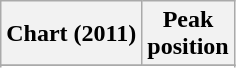<table class="wikitable sortable plainrowheaders">
<tr>
<th>Chart (2011)</th>
<th>Peak<br>position</th>
</tr>
<tr>
</tr>
<tr>
</tr>
<tr>
</tr>
<tr>
</tr>
<tr>
</tr>
</table>
